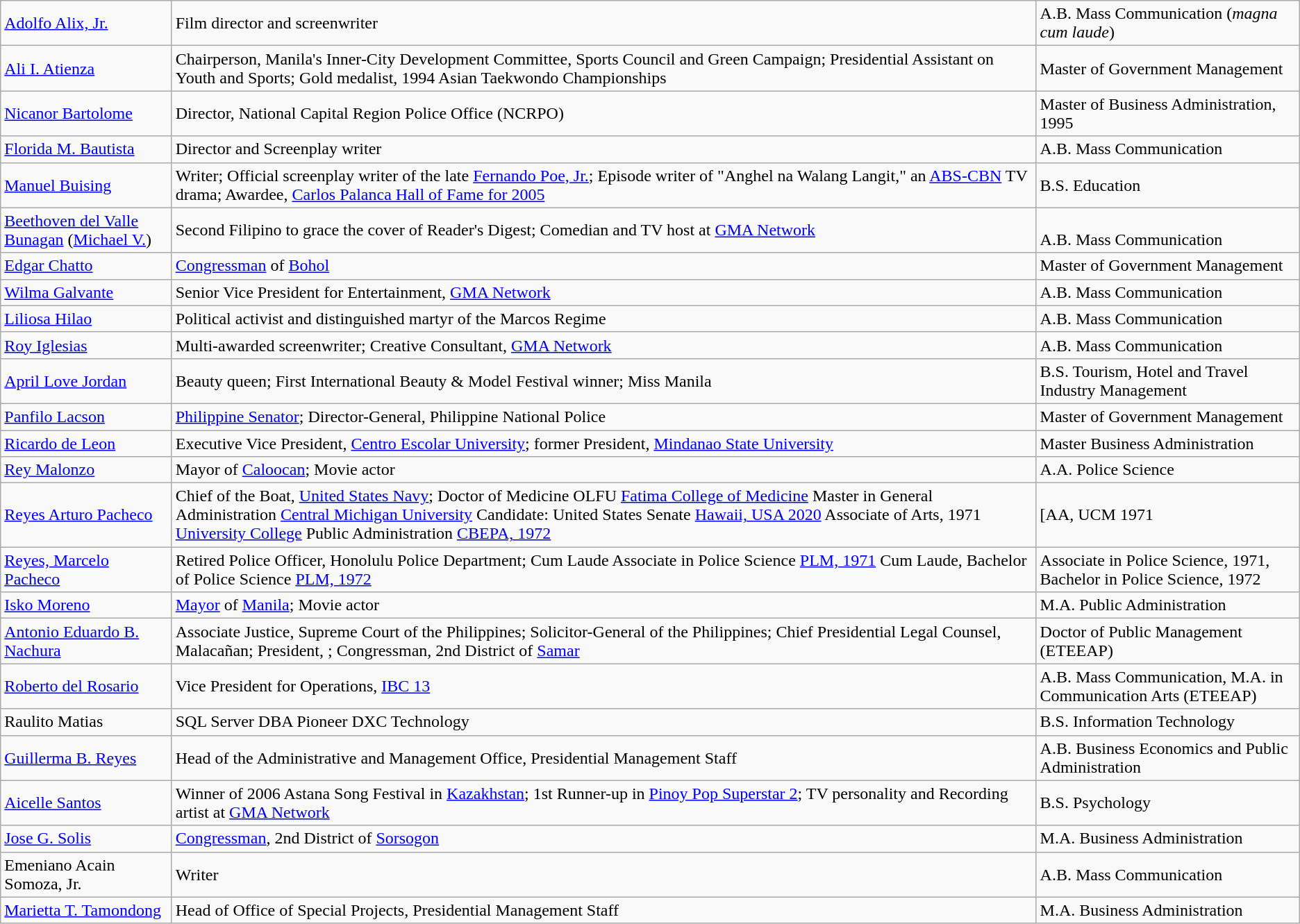<table class='wikitable'>
<tr>
<td><a href='#'>Adolfo Alix, Jr.</a></td>
<td>Film director and screenwriter</td>
<td>A.B. Mass Communication (<em>magna cum laude</em>)</td>
</tr>
<tr>
<td><a href='#'>Ali I. Atienza</a></td>
<td>Chairperson, Manila's Inner-City Development Committee, Sports Council and Green Campaign; Presidential Assistant on Youth and Sports; Gold medalist, 1994 Asian Taekwondo Championships</td>
<td>Master of Government Management</td>
</tr>
<tr>
<td><a href='#'>Nicanor Bartolome</a></td>
<td>Director, National Capital Region Police Office (NCRPO)</td>
<td>Master of Business Administration, 1995</td>
</tr>
<tr>
<td><a href='#'>Florida M. Bautista</a></td>
<td>Director and Screenplay writer</td>
<td>A.B. Mass Communication</td>
</tr>
<tr>
<td><a href='#'>Manuel Buising</a></td>
<td>Writer; Official screenplay writer of the late <a href='#'>Fernando Poe, Jr.</a>; Episode writer of "Anghel na Walang Langit," an <a href='#'>ABS-CBN</a> TV drama; Awardee, <a href='#'>Carlos Palanca Hall of Fame for 2005</a></td>
<td>B.S. Education</td>
</tr>
<tr>
<td><a href='#'>Beethoven del Valle Bunagan</a> (<a href='#'>Michael V.</a>)</td>
<td>Second Filipino to grace the cover of Reader's Digest; Comedian and TV host at <a href='#'>GMA Network</a></td>
<td><br>A.B. Mass Communication</td>
</tr>
<tr>
<td><a href='#'>Edgar Chatto</a></td>
<td><a href='#'>Congressman</a> of <a href='#'>Bohol</a></td>
<td>Master of Government Management</td>
</tr>
<tr>
<td><a href='#'>Wilma Galvante</a></td>
<td>Senior Vice President for Entertainment, <a href='#'>GMA Network</a></td>
<td>A.B. Mass Communication</td>
</tr>
<tr>
<td><a href='#'>Liliosa Hilao</a></td>
<td>Political activist and distinguished martyr of the Marcos Regime</td>
<td>A.B. Mass Communication</td>
</tr>
<tr>
<td><a href='#'>Roy Iglesias</a></td>
<td>Multi-awarded screenwriter; Creative Consultant, <a href='#'>GMA Network</a></td>
<td>A.B. Mass Communication</td>
</tr>
<tr>
<td><a href='#'>April Love Jordan</a></td>
<td>Beauty queen; First International Beauty & Model Festival winner; Miss Manila</td>
<td>B.S. Tourism, Hotel and Travel Industry Management</td>
</tr>
<tr>
<td><a href='#'>Panfilo Lacson</a></td>
<td><a href='#'>Philippine Senator</a>; Director-General, Philippine National Police</td>
<td>Master of Government Management</td>
</tr>
<tr>
<td><a href='#'>Ricardo de Leon</a></td>
<td>Executive Vice President, <a href='#'>Centro Escolar University</a>; former President, <a href='#'>Mindanao State University</a></td>
<td>Master Business Administration</td>
</tr>
<tr>
<td><a href='#'>Rey Malonzo</a></td>
<td>Mayor of <a href='#'>Caloocan</a>; Movie actor</td>
<td>A.A. Police Science</td>
</tr>
<tr>
<td><a href='#'>Reyes Arturo Pacheco</a></td>
<td>Chief of the Boat, <a href='#'>United States Navy</a>; Doctor of Medicine OLFU <a href='#'>Fatima College of Medicine</a> Master in General Administration <a href='#'>Central Michigan University</a> Candidate:  United States Senate <a href='#'>Hawaii, USA 2020</a> Associate of Arts, 1971 <a href='#'>University College</a> Public Administration <a href='#'>CBEPA, 1972</a></td>
<td>[AA, UCM 1971</td>
</tr>
<tr>
<td><a href='#'>Reyes, Marcelo Pacheco</a></td>
<td>Retired Police Officer, Honolulu Police Department;  Cum Laude Associate in Police Science <a href='#'>PLM, 1971</a>  Cum Laude, Bachelor of Police Science <a href='#'>PLM, 1972</a></td>
<td>Associate in Police Science, 1971,  Bachelor in Police Science, 1972</td>
</tr>
<tr>
<td><a href='#'>Isko Moreno</a></td>
<td><a href='#'>Mayor</a> of <a href='#'>Manila</a>; Movie actor</td>
<td>M.A. Public Administration</td>
</tr>
<tr>
<td><a href='#'>Antonio Eduardo B. Nachura</a></td>
<td>Associate Justice, Supreme Court of the Philippines; Solicitor-General of the Philippines; Chief Presidential Legal Counsel, Malacañan; President, ; Congressman, 2nd District of <a href='#'>Samar</a></td>
<td>Doctor of Public Management (ETEEAP)</td>
</tr>
<tr>
<td><a href='#'>Roberto del Rosario</a></td>
<td>Vice President for Operations, <a href='#'>IBC 13</a></td>
<td>A.B. Mass Communication, M.A. in Communication Arts (ETEEAP)</td>
</tr>
<tr>
<td>Raulito Matias</td>
<td>SQL Server DBA Pioneer DXC Technology</td>
<td>B.S. Information Technology</td>
</tr>
<tr>
<td><a href='#'>Guillerma B. Reyes</a></td>
<td>Head of the Administrative and Management Office, Presidential Management Staff</td>
<td>A.B. Business Economics and Public Administration</td>
</tr>
<tr>
<td><a href='#'>Aicelle Santos</a></td>
<td>Winner of 2006 Astana Song Festival in <a href='#'>Kazakhstan</a>; 1st Runner-up in <a href='#'>Pinoy Pop Superstar 2</a>; TV personality and Recording artist at <a href='#'>GMA Network</a></td>
<td>B.S. Psychology</td>
</tr>
<tr>
<td><a href='#'>Jose G. Solis</a></td>
<td><a href='#'>Congressman</a>, 2nd District of <a href='#'>Sorsogon</a></td>
<td>M.A. Business Administration</td>
</tr>
<tr>
<td>Emeniano Acain Somoza, Jr.</td>
<td>Writer</td>
<td>A.B. Mass Communication</td>
</tr>
<tr>
<td><a href='#'>Marietta T. Tamondong</a></td>
<td>Head of Office of Special Projects, Presidential Management Staff</td>
<td>M.A. Business Administration</td>
</tr>
</table>
